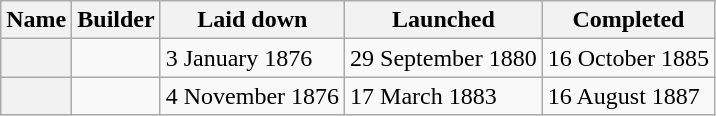<table class="wikitable plainrowheaders">
<tr>
<th scope="col">Name</th>
<th scope="col">Builder</th>
<th scope="col">Laid down</th>
<th scope="col">Launched</th>
<th scope="col">Completed</th>
</tr>
<tr>
<th scope="row"></th>
<td></td>
<td>3 January 1876</td>
<td>29 September 1880</td>
<td>16 October 1885</td>
</tr>
<tr>
<th scope="row"></th>
<td></td>
<td>4 November 1876</td>
<td>17 March 1883</td>
<td>16 August 1887</td>
</tr>
</table>
